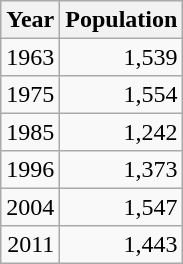<table class="wikitable" style="line-height:1.1em;">
<tr>
<th>Year</th>
<th>Population</th>
</tr>
<tr align="right">
<td>1963</td>
<td>1,539</td>
</tr>
<tr align="right">
<td>1975</td>
<td>1,554</td>
</tr>
<tr align="right">
<td>1985</td>
<td>1,242</td>
</tr>
<tr align="right">
<td>1996</td>
<td>1,373</td>
</tr>
<tr align="right">
<td>2004</td>
<td>1,547</td>
</tr>
<tr align="right">
<td>2011</td>
<td>1,443</td>
</tr>
</table>
